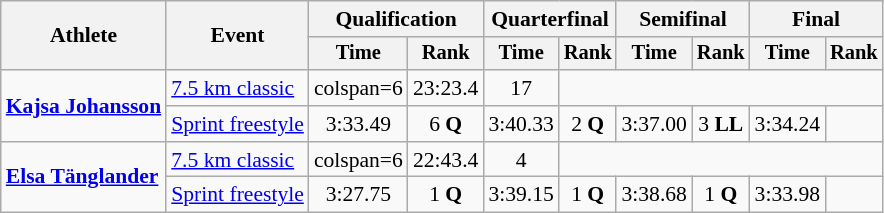<table class="wikitable" style="font-size:90%">
<tr>
<th rowspan="2">Athlete</th>
<th rowspan="2">Event</th>
<th colspan="2">Qualification</th>
<th colspan="2">Quarterfinal</th>
<th colspan="2">Semifinal</th>
<th colspan="2">Final</th>
</tr>
<tr style="font-size:95%">
<th>Time</th>
<th>Rank</th>
<th>Time</th>
<th>Rank</th>
<th>Time</th>
<th>Rank</th>
<th>Time</th>
<th>Rank</th>
</tr>
<tr align=center>
<td align=left rowspan=2><strong><a href='#'>Kajsa Johansson</a></strong></td>
<td align=left><a href='#'>7.5 km classic</a></td>
<td>colspan=6 </td>
<td>23:23.4</td>
<td>17</td>
</tr>
<tr align=center>
<td align=left><a href='#'>Sprint freestyle</a></td>
<td>3:33.49</td>
<td>6 <strong>Q</strong></td>
<td>3:40.33</td>
<td>2 <strong>Q</strong></td>
<td>3:37.00</td>
<td>3 <strong>LL</strong></td>
<td>3:34.24</td>
<td></td>
</tr>
<tr align=center>
<td align=left rowspan=2><strong><a href='#'>Elsa Tänglander</a></strong></td>
<td align=left><a href='#'>7.5 km classic</a></td>
<td>colspan=6 </td>
<td>22:43.4</td>
<td>4</td>
</tr>
<tr align=center>
<td align=left><a href='#'>Sprint freestyle</a></td>
<td>3:27.75</td>
<td>1 <strong>Q</strong></td>
<td>3:39.15</td>
<td>1 <strong>Q</strong></td>
<td>3:38.68</td>
<td>1 <strong>Q</strong></td>
<td>3:33.98</td>
<td></td>
</tr>
</table>
